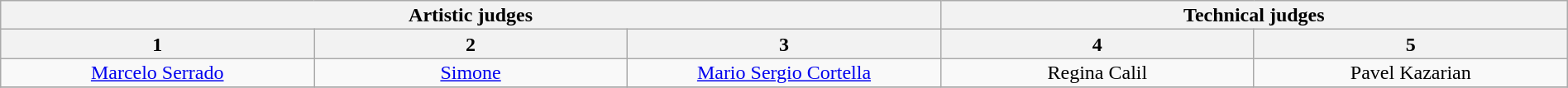<table class="wikitable" style="font-size:100%; line-height:16px; text-align:center" width="100%">
<tr>
<th colspan=3>Artistic judges</th>
<th colspan=2>Technical judges</th>
</tr>
<tr>
<th style="width:20.0%;">1</th>
<th style="width:20.0%;">2</th>
<th style="width:20.0%;">3</th>
<th style="width:20.0%;">4</th>
<th style="width:20.0%;">5</th>
</tr>
<tr>
<td><a href='#'>Marcelo Serrado</a></td>
<td><a href='#'>Simone</a></td>
<td><a href='#'>Mario Sergio Cortella</a></td>
<td>Regina Calil</td>
<td>Pavel Kazarian</td>
</tr>
<tr>
</tr>
</table>
